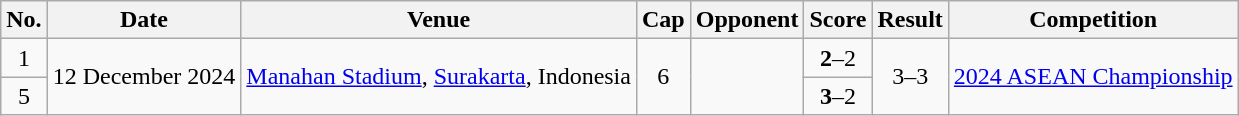<table class="wikitable sortable">
<tr>
<th scope=col>No.</th>
<th scope=col>Date</th>
<th scope=col>Venue</th>
<th scope=col>Cap</th>
<th scope=col>Opponent</th>
<th scope=col>Score</th>
<th scope=col>Result</th>
<th scope=col>Competition</th>
</tr>
<tr>
<td align=center>1</td>
<td rowspan=2>12 December 2024</td>
<td rowspan=2><a href='#'>Manahan Stadium</a>, <a href='#'>Surakarta</a>, Indonesia</td>
<td rowspan=2; align=center>6</td>
<td rowspan=2></td>
<td align=center><strong>2</strong>–2</td>
<td rowspan=2;  align=center>3–3</td>
<td rowspan=2><a href='#'>2024 ASEAN Championship</a></td>
</tr>
<tr>
<td align=center>5</td>
<td align=center><strong>3</strong>–2</td>
</tr>
</table>
